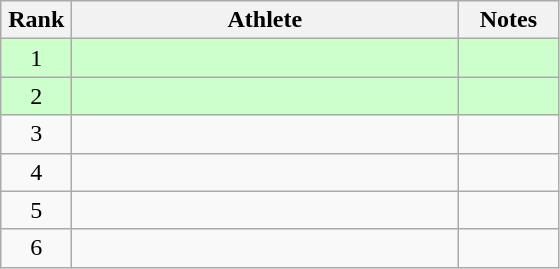<table class=wikitable style="text-align:center">
<tr>
<th width=40>Rank</th>
<th width=250>Athlete</th>
<th width=60>Notes</th>
</tr>
<tr bgcolor="ccffcc">
<td>1</td>
<td align=left></td>
<td></td>
</tr>
<tr bgcolor="ccffcc">
<td>2</td>
<td align=left></td>
<td></td>
</tr>
<tr>
<td>3</td>
<td align=left></td>
<td></td>
</tr>
<tr>
<td>4</td>
<td align=left></td>
<td></td>
</tr>
<tr>
<td>5</td>
<td align=left></td>
<td></td>
</tr>
<tr>
<td>6</td>
<td align=left></td>
<td></td>
</tr>
</table>
